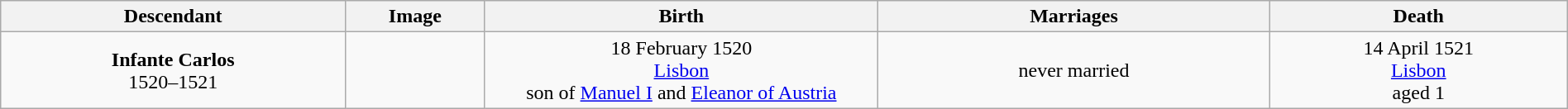<table style="text-align:center; width:100%" class="wikitable">
<tr>
<th style="width:22%;">Descendant</th>
<th style="width:105px;">Image</th>
<th>Birth</th>
<th style="width:25%;">Marriages</th>
<th style="width:19%;">Death</th>
</tr>
<tr>
<td><strong>Infante Carlos</strong><br>1520–1521</td>
<td></td>
<td>18 February 1520<br><a href='#'>Lisbon</a><br>son of <a href='#'>Manuel I</a> and <a href='#'>Eleanor of Austria</a></td>
<td>never married</td>
<td>14 April 1521 <br><a href='#'>Lisbon</a><br>aged 1</td>
</tr>
</table>
